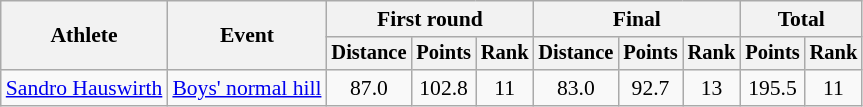<table class="wikitable" style="font-size:90%">
<tr>
<th rowspan=2>Athlete</th>
<th rowspan=2>Event</th>
<th colspan=3>First round</th>
<th colspan=3>Final</th>
<th colspan=2>Total</th>
</tr>
<tr style="font-size:95%">
<th>Distance</th>
<th>Points</th>
<th>Rank</th>
<th>Distance</th>
<th>Points</th>
<th>Rank</th>
<th>Points</th>
<th>Rank</th>
</tr>
<tr align=center>
<td align=left><a href='#'>Sandro Hauswirth</a></td>
<td align=left><a href='#'>Boys' normal hill</a></td>
<td>87.0</td>
<td>102.8</td>
<td>11</td>
<td>83.0</td>
<td>92.7</td>
<td>13</td>
<td>195.5</td>
<td>11</td>
</tr>
</table>
